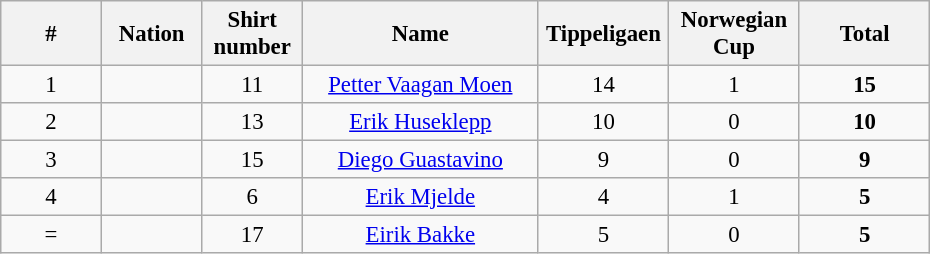<table class="wikitable" style="font-size: 95%; text-align: center;">
<tr>
<th width=60>#</th>
<th width=60>Nation</th>
<th width=60>Shirt number</th>
<th width=150>Name</th>
<th width=80>Tippeligaen</th>
<th width=80>Norwegian Cup</th>
<th width=80>Total</th>
</tr>
<tr>
<td>1</td>
<td></td>
<td>11</td>
<td><a href='#'>Petter Vaagan Moen</a></td>
<td>14</td>
<td>1</td>
<td><strong>15</strong></td>
</tr>
<tr>
<td>2</td>
<td></td>
<td>13</td>
<td><a href='#'>Erik Huseklepp</a></td>
<td>10</td>
<td>0</td>
<td><strong>10</strong></td>
</tr>
<tr>
<td>3</td>
<td></td>
<td>15</td>
<td><a href='#'>Diego Guastavino</a></td>
<td>9</td>
<td>0</td>
<td><strong>9</strong></td>
</tr>
<tr>
<td>4</td>
<td></td>
<td>6</td>
<td><a href='#'>Erik Mjelde</a></td>
<td>4</td>
<td>1</td>
<td><strong>5</strong></td>
</tr>
<tr>
<td>=</td>
<td></td>
<td>17</td>
<td><a href='#'>Eirik Bakke</a></td>
<td>5</td>
<td>0</td>
<td><strong>5</strong></td>
</tr>
</table>
